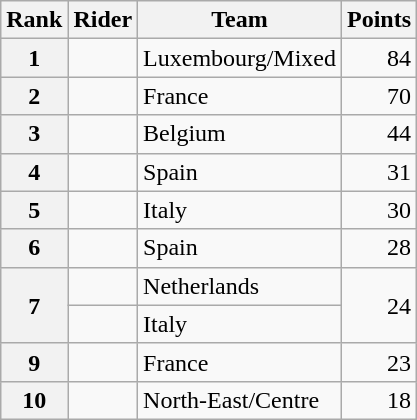<table class="wikitable">
<tr>
<th scope="col">Rank</th>
<th scope="col">Rider</th>
<th scope="col">Team</th>
<th scope="col">Points</th>
</tr>
<tr>
<th scope="row">1</th>
<td></td>
<td>Luxembourg/Mixed</td>
<td style="text-align:right;">84</td>
</tr>
<tr>
<th scope="row">2</th>
<td></td>
<td>France</td>
<td style="text-align:right;">70</td>
</tr>
<tr>
<th scope="row">3</th>
<td></td>
<td>Belgium</td>
<td style="text-align:right;">44</td>
</tr>
<tr>
<th scope="row">4</th>
<td></td>
<td>Spain</td>
<td style="text-align:right;">31</td>
</tr>
<tr>
<th scope="row">5</th>
<td></td>
<td>Italy</td>
<td style="text-align:right;">30</td>
</tr>
<tr>
<th scope="row">6</th>
<td></td>
<td>Spain</td>
<td style="text-align:right;">28</td>
</tr>
<tr>
<th scope="row" rowspan="2">7</th>
<td></td>
<td>Netherlands</td>
<td style="text-align:right;" rowspan="2">24</td>
</tr>
<tr>
<td></td>
<td>Italy</td>
</tr>
<tr>
<th scope="row">9</th>
<td></td>
<td>France</td>
<td style="text-align:right;">23</td>
</tr>
<tr>
<th scope="row">10</th>
<td></td>
<td>North-East/Centre</td>
<td style="text-align:right;">18</td>
</tr>
</table>
